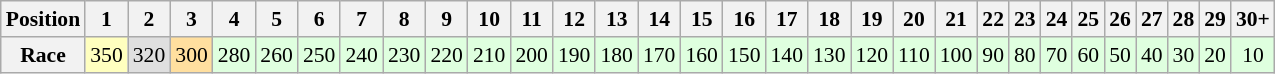<table class="wikitable" style="font-size: 90%; text-align:center">
<tr>
<th>Position</th>
<th>1</th>
<th>2</th>
<th>3</th>
<th>4</th>
<th>5</th>
<th>6</th>
<th>7</th>
<th>8</th>
<th>9</th>
<th>10</th>
<th>11</th>
<th>12</th>
<th>13</th>
<th>14</th>
<th>15</th>
<th>16</th>
<th>17</th>
<th>18</th>
<th>19</th>
<th>20</th>
<th>21</th>
<th>22</th>
<th>23</th>
<th>24</th>
<th>25</th>
<th>26</th>
<th>27</th>
<th>28</th>
<th>29</th>
<th>30+</th>
</tr>
<tr>
<th>Race</th>
<td style="background:#ffffbf;">350</td>
<td style="background:#dfdfdf;">320</td>
<td style="background:#ffdf9f;">300</td>
<td style="background:#dfffdf;">280</td>
<td style="background:#dfffdf;">260</td>
<td style="background:#dfffdf;">250</td>
<td style="background:#dfffdf;">240</td>
<td style="background:#dfffdf;">230</td>
<td style="background:#dfffdf;">220</td>
<td style="background:#dfffdf;">210</td>
<td style="background:#dfffdf;">200</td>
<td style="background:#dfffdf;">190</td>
<td style="background:#dfffdf;">180</td>
<td style="background:#dfffdf;">170</td>
<td style="background:#dfffdf;">160</td>
<td style="background:#dfffdf;">150</td>
<td style="background:#dfffdf;">140</td>
<td style="background:#dfffdf;">130</td>
<td style="background:#dfffdf;">120</td>
<td style="background:#dfffdf;">110</td>
<td style="background:#dfffdf;">100</td>
<td style="background:#dfffdf;">90</td>
<td style="background:#dfffdf;">80</td>
<td style="background:#dfffdf;">70</td>
<td style="background:#dfffdf;">60</td>
<td style="background:#dfffdf;">50</td>
<td style="background:#dfffdf;">40</td>
<td style="background:#dfffdf;">30</td>
<td style="background:#dfffdf;">20</td>
<td style="background:#dfffdf;">10</td>
</tr>
</table>
